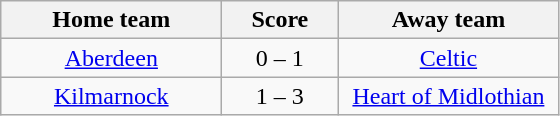<table class="wikitable" style="text-align: center">
<tr>
<th width=140>Home team</th>
<th width=70>Score</th>
<th width=140>Away team</th>
</tr>
<tr>
<td><a href='#'>Aberdeen</a></td>
<td>0 – 1</td>
<td><a href='#'>Celtic</a></td>
</tr>
<tr>
<td><a href='#'>Kilmarnock</a></td>
<td>1 – 3</td>
<td><a href='#'>Heart of Midlothian</a></td>
</tr>
</table>
